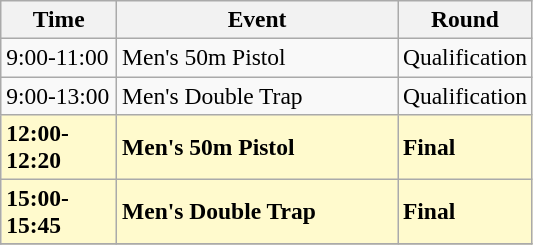<table class=wikitable style="font-size:98%;">
<tr>
<th width=70px>Time</th>
<th width=180px>Event</th>
<th width=70px>Round</th>
</tr>
<tr>
<td>9:00-11:00</td>
<td>Men's 50m Pistol</td>
<td>Qualification</td>
</tr>
<tr>
<td>9:00-13:00</td>
<td>Men's Double Trap</td>
<td>Qualification</td>
</tr>
<tr bgcolor=lemonchiffon>
<td><strong>12:00-12:20</strong></td>
<td><strong>Men's 50m Pistol</strong></td>
<td><strong>Final</strong></td>
</tr>
<tr bgcolor=lemonchiffon>
<td><strong>15:00-15:45</strong></td>
<td><strong>Men's Double Trap</strong></td>
<td><strong>Final</strong></td>
</tr>
<tr>
</tr>
</table>
